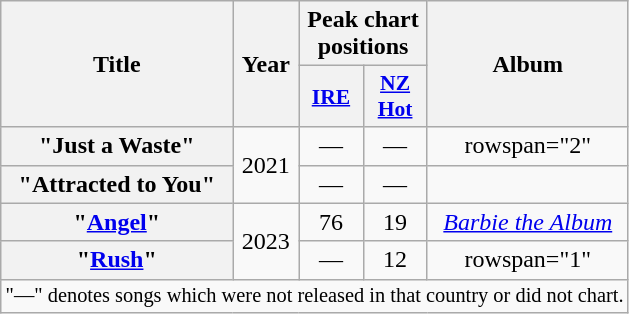<table class="wikitable plainrowheaders" style="text-align:center;">
<tr>
<th scope="col" rowspan="2">Title</th>
<th scope="col" rowspan="2">Year</th>
<th scope="col" colspan="2">Peak chart positions</th>
<th scope="col" rowspan="2">Album</th>
</tr>
<tr>
<th scope="col" style="width:2.5em;font-size:90%;"><a href='#'>IRE</a><br></th>
<th scope="col" style="width:2.5em;font-size:90%;"><a href='#'>NZ<br>Hot</a><br></th>
</tr>
<tr>
<th scope="row">"Just a Waste"</th>
<td rowspan="2">2021</td>
<td>—</td>
<td>—</td>
<td>rowspan="2" </td>
</tr>
<tr>
<th scope="row">"Attracted to You"</th>
<td>—</td>
<td>—</td>
</tr>
<tr>
<th scope="row">"<a href='#'>Angel</a>"</th>
<td rowspan="2">2023</td>
<td>76</td>
<td>19</td>
<td><em><a href='#'>Barbie the Album</a></em></td>
</tr>
<tr>
<th scope="row">"<a href='#'>Rush</a>"<br></th>
<td>—</td>
<td>12</td>
<td>rowspan="1" </td>
</tr>
<tr>
<td colspan="5" style="font-size:85%;">"—" denotes songs which were not released in that country or did not chart.</td>
</tr>
</table>
